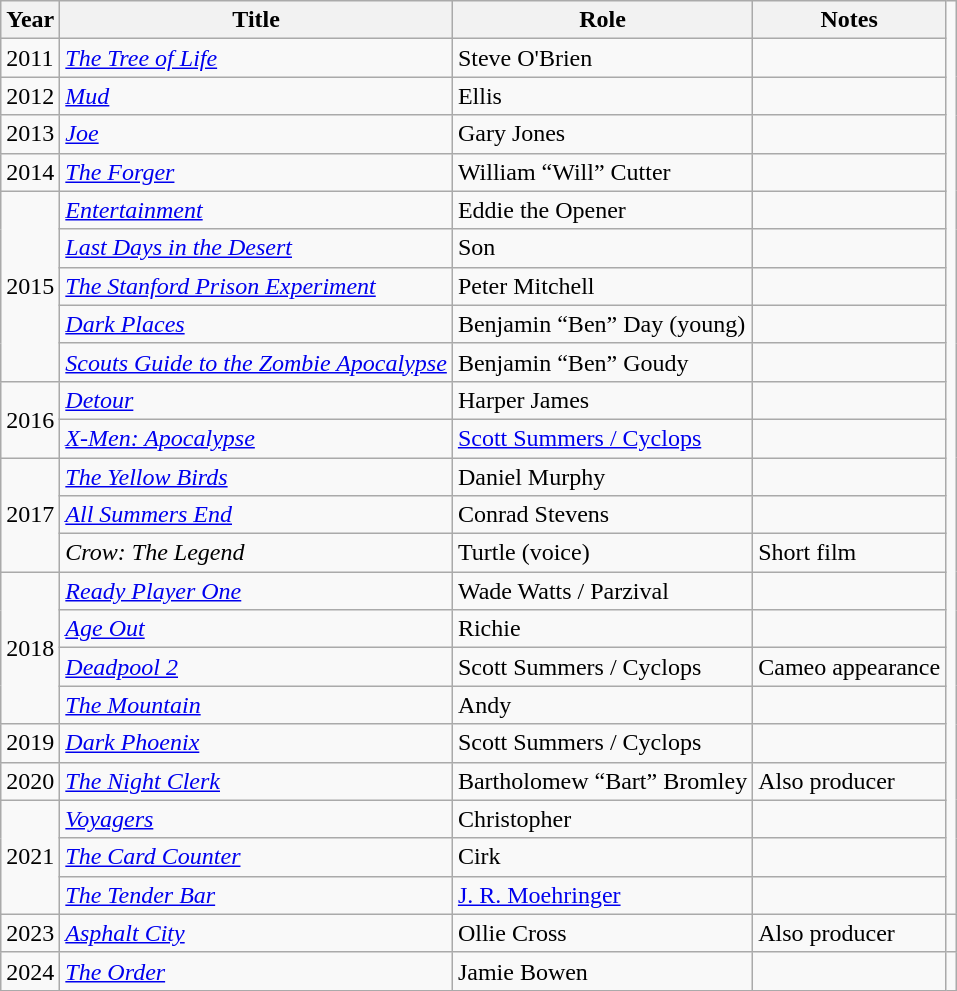<table class="wikitable sortable">
<tr>
<th>Year</th>
<th>Title</th>
<th>Role</th>
<th class="unsortable">Notes</th>
</tr>
<tr>
<td>2011</td>
<td><em><a href='#'>The Tree of Life</a></em></td>
<td>Steve O'Brien</td>
<td></td>
</tr>
<tr>
<td>2012</td>
<td><em><a href='#'>Mud</a></em></td>
<td>Ellis</td>
<td></td>
</tr>
<tr>
<td>2013</td>
<td><em><a href='#'>Joe</a></em></td>
<td>Gary Jones</td>
<td></td>
</tr>
<tr>
<td>2014</td>
<td><em><a href='#'>The Forger</a></em></td>
<td>William “Will” Cutter</td>
<td></td>
</tr>
<tr>
<td rowspan=5>2015</td>
<td><em><a href='#'>Entertainment</a></em></td>
<td>Eddie the Opener</td>
<td></td>
</tr>
<tr>
<td><em><a href='#'>Last Days in the Desert</a></em></td>
<td>Son</td>
<td></td>
</tr>
<tr>
<td><em><a href='#'>The Stanford Prison Experiment</a></em></td>
<td>Peter Mitchell</td>
<td></td>
</tr>
<tr>
<td><em><a href='#'>Dark Places</a></em></td>
<td>Benjamin “Ben” Day (young)</td>
<td></td>
</tr>
<tr>
<td><em><a href='#'>Scouts Guide to the Zombie Apocalypse</a></em></td>
<td>Benjamin “Ben” Goudy</td>
<td></td>
</tr>
<tr>
<td rowspan=2>2016</td>
<td><em><a href='#'>Detour</a></em></td>
<td>Harper James</td>
<td></td>
</tr>
<tr>
<td><em><a href='#'>X-Men: Apocalypse</a></em></td>
<td><a href='#'>Scott Summers / Cyclops</a></td>
<td></td>
</tr>
<tr>
<td rowspan=3>2017</td>
<td><em><a href='#'>The Yellow Birds</a></em></td>
<td>Daniel Murphy</td>
<td></td>
</tr>
<tr>
<td><em><a href='#'>All Summers End</a></em></td>
<td>Conrad Stevens</td>
<td></td>
</tr>
<tr>
<td><em>Crow: The Legend</em></td>
<td>Turtle (voice)</td>
<td>Short film</td>
</tr>
<tr>
<td rowspan=4>2018</td>
<td><em><a href='#'>Ready Player One</a></em></td>
<td>Wade Watts / Parzival</td>
<td></td>
</tr>
<tr>
<td><em><a href='#'>Age Out</a></em></td>
<td>Richie</td>
<td></td>
</tr>
<tr>
<td><em><a href='#'>Deadpool 2</a></em></td>
<td>Scott Summers / Cyclops</td>
<td>Cameo appearance</td>
</tr>
<tr>
<td><em><a href='#'>The Mountain</a></em></td>
<td>Andy</td>
<td></td>
</tr>
<tr>
<td>2019</td>
<td><em><a href='#'>Dark Phoenix</a></em></td>
<td>Scott Summers / Cyclops</td>
<td></td>
</tr>
<tr>
<td>2020</td>
<td><em><a href='#'>The Night Clerk</a></em></td>
<td>Bartholomew “Bart” Bromley</td>
<td>Also producer</td>
</tr>
<tr>
<td rowspan="3">2021</td>
<td><em><a href='#'>Voyagers</a></em></td>
<td>Christopher</td>
<td></td>
</tr>
<tr>
<td><em><a href='#'>The Card Counter</a></em></td>
<td>Cirk</td>
<td></td>
</tr>
<tr>
<td><em><a href='#'>The Tender Bar</a></em></td>
<td><a href='#'>J. R. Moehringer</a></td>
<td></td>
</tr>
<tr>
<td>2023</td>
<td><em><a href='#'>Asphalt City</a></em></td>
<td>Ollie Cross</td>
<td>Also producer</td>
<td></td>
</tr>
<tr>
<td>2024</td>
<td><em><a href='#'>The Order</a></em></td>
<td>Jamie Bowen</td>
<td></td>
</tr>
</table>
